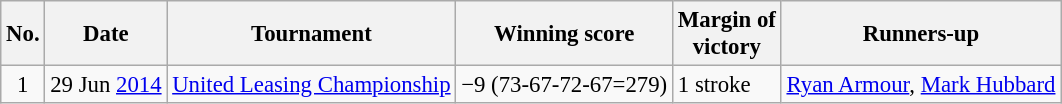<table class="wikitable" style="font-size:95%;">
<tr>
<th>No.</th>
<th>Date</th>
<th>Tournament</th>
<th>Winning score</th>
<th>Margin of<br>victory</th>
<th>Runners-up</th>
</tr>
<tr>
<td align=center>1</td>
<td align=right>29 Jun <a href='#'>2014</a></td>
<td><a href='#'>United Leasing Championship</a></td>
<td>−9 (73-67-72-67=279)</td>
<td>1 stroke</td>
<td> <a href='#'>Ryan Armour</a>,  <a href='#'>Mark Hubbard</a></td>
</tr>
</table>
